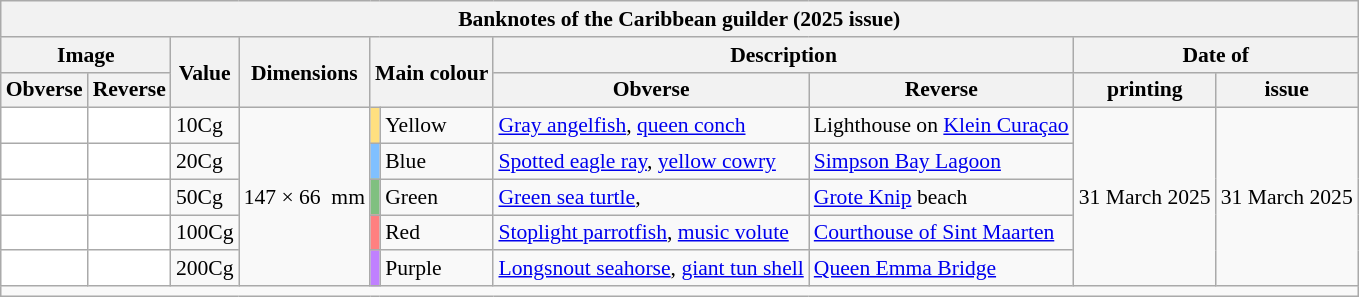<table class="wikitable" style="font-size: 90%">
<tr>
<th colspan="12">Banknotes of the Caribbean guilder (2025 issue)</th>
</tr>
<tr>
<th colspan="2">Image</th>
<th rowspan="2">Value</th>
<th rowspan="2">Dimensions</th>
<th rowspan="2" colspan="2">Main colour</th>
<th colspan="2">Description</th>
<th colspan="2">Date of</th>
</tr>
<tr>
<th>Obverse</th>
<th>Reverse</th>
<th>Obverse</th>
<th>Reverse</th>
<th>printing</th>
<th>issue</th>
</tr>
<tr>
<td align="center" bgcolor="#FFFFFF"></td>
<td align="center" bgcolor="#FFFFFF"></td>
<td>10Cg</td>
<td rowspan="5">147 × 66  mm</td>
<td style="background:#FFE080;width:0"></td>
<td>Yellow</td>
<td><a href='#'>Gray angelfish</a>, <a href='#'>queen conch</a></td>
<td>Lighthouse on <a href='#'>Klein Curaçao</a></td>
<td rowspan="5">31 March 2025</td>
<td rowspan="5">31 March 2025</td>
</tr>
<tr>
<td align="center" bgcolor="#FFFFFF"></td>
<td align="center" bgcolor="#FFFFFF"></td>
<td>20Cg</td>
<td style="background:#80C0FF"></td>
<td>Blue</td>
<td><a href='#'>Spotted eagle ray</a>, <a href='#'>yellow cowry</a></td>
<td><a href='#'>Simpson Bay Lagoon</a></td>
</tr>
<tr>
<td align="center" bgcolor="#FFFFFF"></td>
<td align="center" bgcolor="#FFFFFF"></td>
<td>50Cg</td>
<td style="background:#80C080"></td>
<td>Green</td>
<td><a href='#'>Green sea turtle</a>, </td>
<td><a href='#'>Grote Knip</a> beach</td>
</tr>
<tr>
<td align="center" bgcolor="#FFFFFF"></td>
<td align="center" bgcolor="#FFFFFF"></td>
<td>100Cg</td>
<td style="background:#FF8080"></td>
<td>Red</td>
<td><a href='#'>Stoplight parrotfish</a>, <a href='#'>music volute</a></td>
<td><a href='#'>Courthouse of Sint Maarten</a></td>
</tr>
<tr>
<td align="center" bgcolor="#FFFFFF"></td>
<td align="center" bgcolor="#FFFFFF"></td>
<td>200Cg</td>
<td style="background:#C080FF"></td>
<td>Purple</td>
<td><a href='#'>Longsnout seahorse</a>, <a href='#'>giant tun shell</a></td>
<td><a href='#'>Queen Emma Bridge</a></td>
</tr>
<tr>
<td colspan="12"></td>
</tr>
</table>
